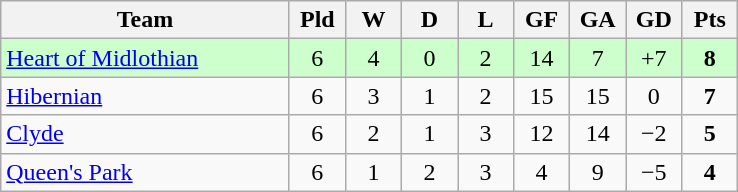<table class="wikitable" style="text-align: center;">
<tr>
<th width=185>Team</th>
<th width=30>Pld</th>
<th width=30>W</th>
<th width=30>D</th>
<th width=30>L</th>
<th width=30>GF</th>
<th width=30>GA</th>
<th width=30>GD</th>
<th width=30>Pts</th>
</tr>
<tr bgcolor=#ccffcc>
<td align=left><a href='#'>Heart of Midlothian</a></td>
<td>6</td>
<td>4</td>
<td>0</td>
<td>2</td>
<td>14</td>
<td>7</td>
<td>+7</td>
<td><strong>8</strong></td>
</tr>
<tr>
<td align=left><a href='#'>Hibernian</a></td>
<td>6</td>
<td>3</td>
<td>1</td>
<td>2</td>
<td>15</td>
<td>15</td>
<td>0</td>
<td><strong>7</strong></td>
</tr>
<tr>
<td align=left><a href='#'>Clyde</a></td>
<td>6</td>
<td>2</td>
<td>1</td>
<td>3</td>
<td>12</td>
<td>14</td>
<td>−2</td>
<td><strong>5</strong></td>
</tr>
<tr>
<td align=left><a href='#'>Queen's Park</a></td>
<td>6</td>
<td>1</td>
<td>2</td>
<td>3</td>
<td>4</td>
<td>9</td>
<td>−5</td>
<td><strong>4</strong></td>
</tr>
</table>
